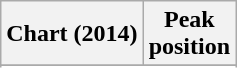<table class="wikitable sortable plainrowheaders">
<tr>
<th>Chart (2014)</th>
<th>Peak<br>position</th>
</tr>
<tr>
</tr>
<tr>
</tr>
<tr>
</tr>
</table>
